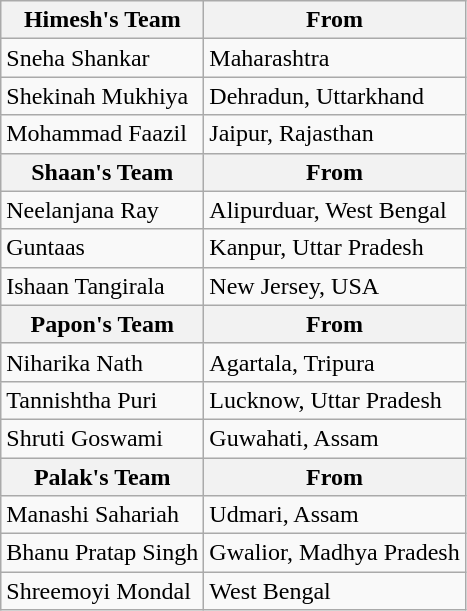<table class="wikitable  sortable plainrowheaders">
<tr>
<th>Himesh's Team</th>
<th>From</th>
</tr>
<tr>
<td>Sneha Shankar</td>
<td>Maharashtra</td>
</tr>
<tr>
<td>Shekinah Mukhiya</td>
<td>Dehradun, Uttarkhand</td>
</tr>
<tr>
<td>Mohammad Faazil</td>
<td>Jaipur, Rajasthan</td>
</tr>
<tr>
<th>Shaan's Team</th>
<th>From</th>
</tr>
<tr>
<td>Neelanjana Ray</td>
<td>Alipurduar, West Bengal</td>
</tr>
<tr>
<td>Guntaas</td>
<td>Kanpur, Uttar Pradesh</td>
</tr>
<tr>
<td>Ishaan Tangirala</td>
<td>New Jersey, USA</td>
</tr>
<tr>
<th>Papon's Team</th>
<th>From</th>
</tr>
<tr>
<td>Niharika Nath</td>
<td>Agartala, Tripura</td>
</tr>
<tr>
<td>Tannishtha Puri</td>
<td>Lucknow, Uttar Pradesh</td>
</tr>
<tr>
<td>Shruti Goswami</td>
<td>Guwahati, Assam</td>
</tr>
<tr>
<th>Palak's Team</th>
<th>From</th>
</tr>
<tr>
<td>Manashi Sahariah</td>
<td>Udmari, Assam</td>
</tr>
<tr>
<td>Bhanu Pratap Singh</td>
<td>Gwalior, Madhya Pradesh</td>
</tr>
<tr>
<td>Shreemoyi Mondal</td>
<td>West Bengal</td>
</tr>
</table>
